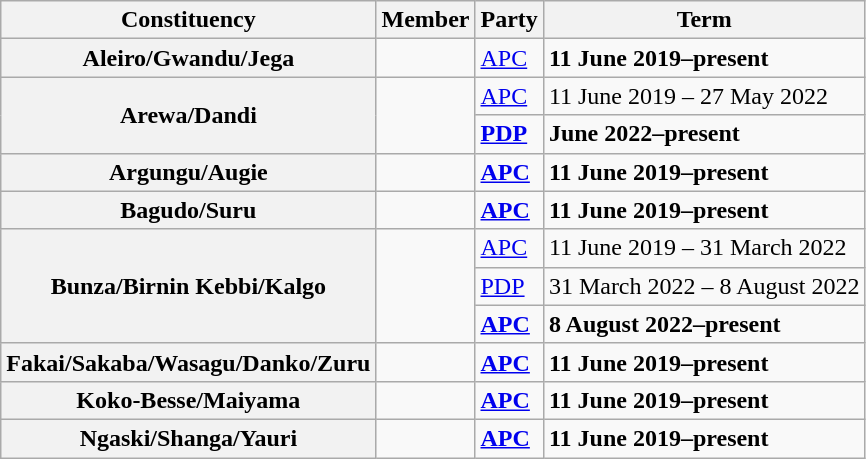<table class="wikitable">
<tr valign=bottom>
<th>Constituency</th>
<th>Member</th>
<th>Party</th>
<th>Term</th>
</tr>
<tr>
<th>Aleiro/Gwandu/Jega</th>
<td><strong></strong></td>
<td><a href='#'>APC</a></td>
<td><strong>11 June 2019–present</strong></td>
</tr>
<tr>
<th rowspan=2>Arewa/Dandi</th>
<td rowspan=2><strong></strong></td>
<td><a href='#'>APC</a></td>
<td>11 June 2019 – 27 May 2022</td>
</tr>
<tr>
<td><strong><a href='#'>PDP</a></strong></td>
<td><strong>June 2022–present</strong></td>
</tr>
<tr>
<th>Argungu/Augie</th>
<td><strong></strong></td>
<td><strong><a href='#'>APC</a></strong></td>
<td><strong>11 June 2019–present</strong></td>
</tr>
<tr>
<th>Bagudo/Suru</th>
<td><strong></strong></td>
<td><strong><a href='#'>APC</a></strong></td>
<td><strong>11 June 2019–present</strong></td>
</tr>
<tr>
<th rowspan=3>Bunza/Birnin Kebbi/Kalgo</th>
<td rowspan=3><strong></strong></td>
<td><a href='#'>APC</a></td>
<td>11 June 2019 – 31 March 2022</td>
</tr>
<tr>
<td><a href='#'>PDP</a></td>
<td>31 March 2022 – 8 August 2022</td>
</tr>
<tr>
<td><strong><a href='#'>APC</a></strong></td>
<td><strong>8 August 2022–present</strong></td>
</tr>
<tr>
<th>Fakai/Sakaba/Wasagu/Danko/Zuru</th>
<td><strong></strong></td>
<td><strong><a href='#'>APC</a></strong></td>
<td><strong>11 June 2019–present</strong></td>
</tr>
<tr>
<th>Koko-Besse/Maiyama</th>
<td><strong></strong></td>
<td><strong><a href='#'>APC</a></strong></td>
<td><strong>11 June 2019–present</strong></td>
</tr>
<tr>
<th>Ngaski/Shanga/Yauri</th>
<td><strong></strong></td>
<td><strong><a href='#'>APC</a></strong></td>
<td><strong>11 June 2019–present</strong></td>
</tr>
</table>
